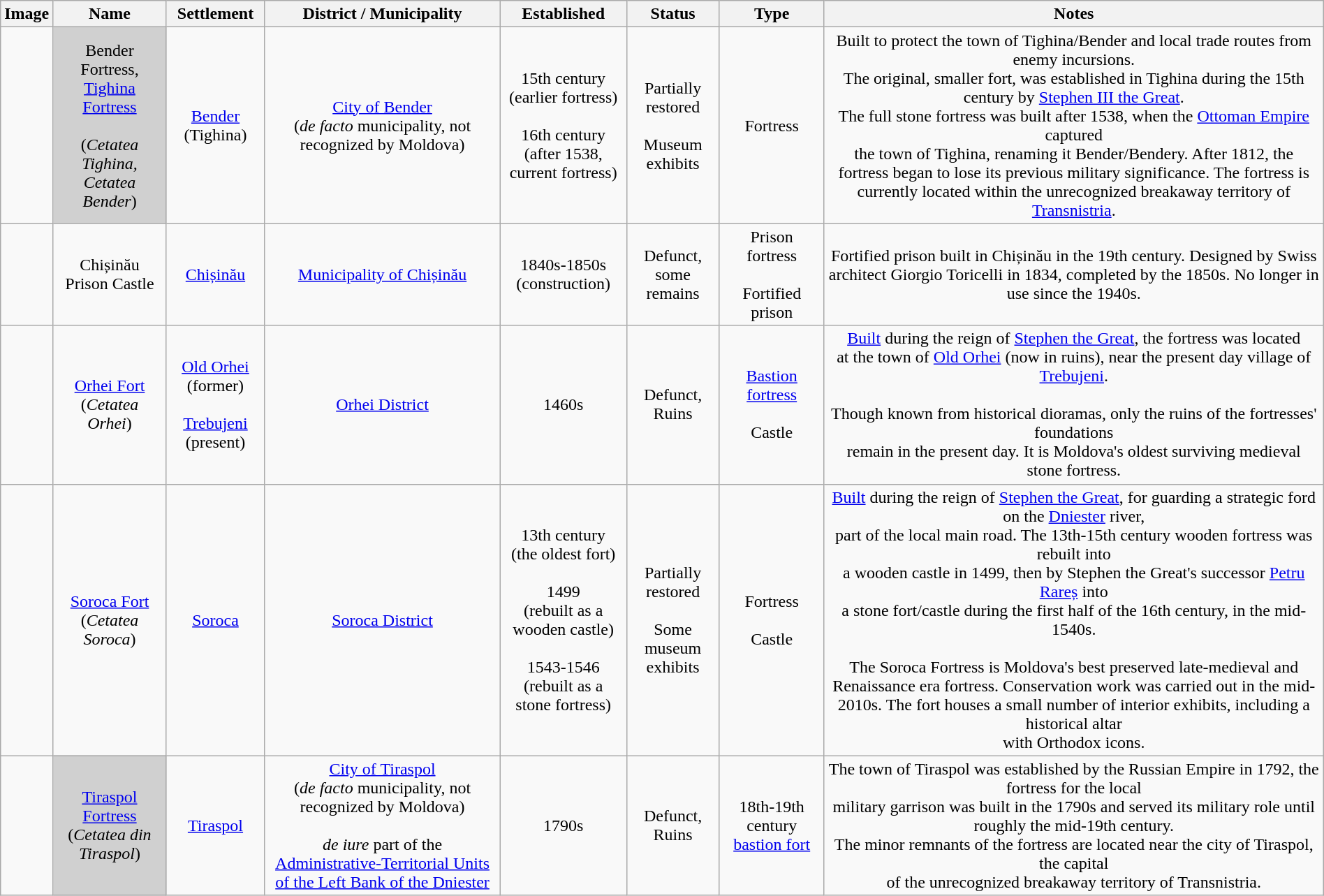<table class="wikitable sortable" style="width:100%; margin:auto;">
<tr>
<th scope="col">Image</th>
<th scope="col">Name</th>
<th scope="col">Settlement</th>
<th scope="col">District / Municipality</th>
<th scope="col">Established</th>
<th scope="col">Status</th>
<th scope="col">Type</th>
<th scope="col">Notes</th>
</tr>
<tr>
<td align="center"></td>
<td align="center" bgcolor="#d0d0d0">Bender Fortress, <a href='#'>Tighina Fortress</a> <br> <br> (<em>Cetatea Tighina, <br> Cetatea Bender</em>) </td>
<td align="center"><a href='#'>Bender</a> <br> (Tighina)</td>
<td align="center"><a href='#'>City of Bender</a> <br> (<em>de facto</em> municipality, not recognized by Moldova)</td>
<td align="center">15th century <br> (earlier fortress) <br> <br> 16th century <br> (after 1538, <br> current fortress)</td>
<td align="center">Partially restored <br> <br> Museum exhibits</td>
<td align="center">Fortress</td>
<td align="center">Built to protect the town of Tighina/Bender and local trade routes from enemy incursions. <br> The original, smaller fort, was established in Tighina during the 15th century by <a href='#'>Stephen III the Great</a>. <br> The full stone fortress was built after 1538, when the <a href='#'>Ottoman Empire</a> captured <br> the town of Tighina, renaming it Bender/Bendery. After 1812, the fortress began to lose its previous military significance. The fortress is currently located within the unrecognized breakaway territory of <a href='#'>Transnistria</a>.</td>
</tr>
<tr>
<td align="center"></td>
<td align="center">Chișinău Prison Castle </td>
<td align="center"><a href='#'>Chișinău</a></td>
<td align="center"><a href='#'>Municipality of Chișinău</a></td>
<td align="center">1840s-1850s <br> (construction)</td>
<td align="center">Defunct, <br> some remains</td>
<td align="center">Prison fortress <br> <br> Fortified prison</td>
<td align="center">Fortified prison built in Chișinău in the 19th century. Designed by Swiss architect Giorgio Toriсelli in 1834, completed by the 1850s. No longer in use since the 1940s.</td>
</tr>
<tr>
<td align="center"></td>
<td align="center"><a href='#'>Orhei Fort</a> <br> (<em>Cetatea Orhei</em>) <br>   </td>
<td align="center"><a href='#'>Old Orhei</a> (former) <br><br> <a href='#'>Trebujeni</a> (present)</td>
<td align="center"><a href='#'>Orhei District</a></td>
<td align="center">1460s</td>
<td align="center">Defunct, <br> Ruins</td>
<td align="center"><a href='#'>Bastion fortress</a> <br> <br> Castle</td>
<td align="center"><a href='#'>Built</a> during the reign of <a href='#'>Stephen the Great</a>, the fortress was located <br> at the town of <a href='#'>Old Orhei</a> (now in ruins), near the present day village of <a href='#'>Trebujeni</a>. <br> <br> Though known from historical dioramas, only the ruins of the fortresses' foundations <br> remain in the present day. It is Moldova's oldest surviving medieval stone fortress.</td>
</tr>
<tr>
<td align="center"></td>
<td align="center"><a href='#'>Soroca Fort</a> <br> (<em>Cetatea Soroca</em>) <br>  </td>
<td align="center"><a href='#'>Soroca</a></td>
<td align="center"><a href='#'>Soroca District</a></td>
<td align="center">13th century <br> (the oldest fort) <br> <br> 1499 <br> (rebuilt as a wooden castle) <br> <br> 1543-1546 <br> (rebuilt as a stone fortress)</td>
<td align="center">Partially restored <br> <br> Some museum exhibits</td>
<td align="center">Fortress <br> <br> Castle</td>
<td align="center"><a href='#'>Built</a> during the reign of <a href='#'>Stephen the Great</a>, for guarding a strategic ford on the <a href='#'>Dniester</a> river, <br> part of the local main road. The 13th-15th century wooden fortress was rebuilt into <br> a wooden castle in 1499, then by Stephen the Great's successor <a href='#'>Petru Rareș</a> into <br> a stone fort/castle during the first half of the 16th century, in the mid-1540s. <br> <br> The Soroca Fortress is Moldova's best preserved late-medieval and Renaissance era fortress. Conservation work was carried out in the mid-2010s. The fort houses a small number of interior exhibits, including a historical altar <br> with Orthodox icons.</td>
</tr>
<tr>
<td align="center"></td>
<td align="center" bgcolor="#d0d0d0"><a href='#'>Tiraspol Fortress</a> <br> (<em>Cetatea din Tiraspol</em>)</td>
<td align="center"><a href='#'>Tiraspol</a></td>
<td align="center"><a href='#'>City of Tiraspol</a> <br> (<em>de facto</em> municipality, not recognized by Moldova) <br> <br> <em>de iure</em> part of the <a href='#'>Administrative-Territorial Units of the Left Bank of the Dniester</a></td>
<td align="center">1790s</td>
<td align="center">Defunct, <br> Ruins</td>
<td align="center">18th-19th century <a href='#'>bastion fort</a></td>
<td align="center">The town of Tiraspol was established by the Russian Empire in 1792, the fortress for the local <br> military garrison was built in the 1790s and served its military role until roughly the mid-19th century. <br> The minor remnants of the fortress are located near the city of Tiraspol, the capital <br> of the unrecognized breakaway territory of Transnistria.</td>
</tr>
</table>
